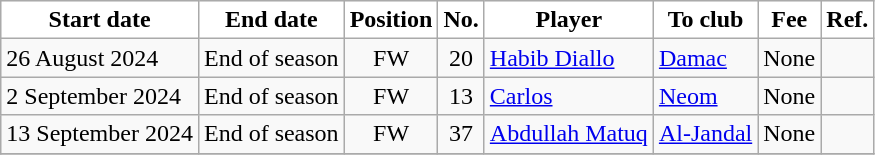<table class="wikitable sortable">
<tr>
<th style="background:white; color:black;"><strong>Start date</strong></th>
<th style="background:white; color:black;"><strong>End date</strong></th>
<th style="background:white; color:black;"><strong>Position</strong></th>
<th style="background:white; color:black;"><strong>No.</strong></th>
<th style="background:white; color:black;"><strong>Player</strong></th>
<th style="background:white; color:black;"><strong>To club</strong></th>
<th style="background:white; color:black;"><strong>Fee</strong></th>
<th style="background:white; color:black;"><strong>Ref.</strong></th>
</tr>
<tr>
<td>26 August 2024</td>
<td>End of season</td>
<td style="text-align:center;">FW</td>
<td style="text-align:center;">20</td>
<td style="text-align:left;"> <a href='#'>Habib Diallo</a></td>
<td style="text-align:left;"> <a href='#'>Damac</a></td>
<td>None</td>
<td></td>
</tr>
<tr>
<td>2 September 2024</td>
<td>End of season</td>
<td style="text-align:center;">FW</td>
<td style="text-align:center;">13</td>
<td style="text-align:left;"> <a href='#'>Carlos</a></td>
<td style="text-align:left;"> <a href='#'>Neom</a></td>
<td>None</td>
<td></td>
</tr>
<tr>
<td>13 September 2024</td>
<td>End of season</td>
<td style="text-align:center;">FW</td>
<td style="text-align:center;">37</td>
<td style="text-align:left;"> <a href='#'>Abdullah Matuq</a></td>
<td style="text-align:left;"> <a href='#'>Al-Jandal</a></td>
<td>None</td>
<td></td>
</tr>
<tr>
</tr>
</table>
